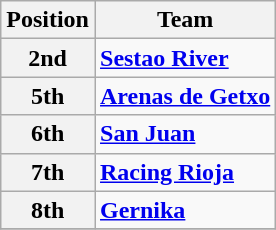<table class="wikitable">
<tr>
<th>Position</th>
<th>Team</th>
</tr>
<tr>
<th>2nd</th>
<td><strong><a href='#'>Sestao River</a></strong></td>
</tr>
<tr>
<th>5th</th>
<td><strong><a href='#'>Arenas de Getxo</a></strong></td>
</tr>
<tr>
<th>6th</th>
<td><strong><a href='#'>San Juan</a></strong></td>
</tr>
<tr>
<th>7th</th>
<td><strong><a href='#'>Racing Rioja</a></strong></td>
</tr>
<tr>
<th>8th</th>
<td><strong><a href='#'>Gernika</a></strong></td>
</tr>
<tr>
</tr>
</table>
